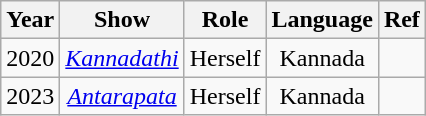<table class="wikitable" style="text-align:center;">
<tr>
<th>Year</th>
<th>Show</th>
<th>Role</th>
<th>Language</th>
<th>Ref</th>
</tr>
<tr>
<td>2020</td>
<td><em><a href='#'>Kannadathi</a></em></td>
<td>Herself</td>
<td>Kannada</td>
<td></td>
</tr>
<tr>
<td>2023</td>
<td><em><a href='#'>Antarapata</a></em></td>
<td>Herself</td>
<td>Kannada</td>
<td></td>
</tr>
</table>
